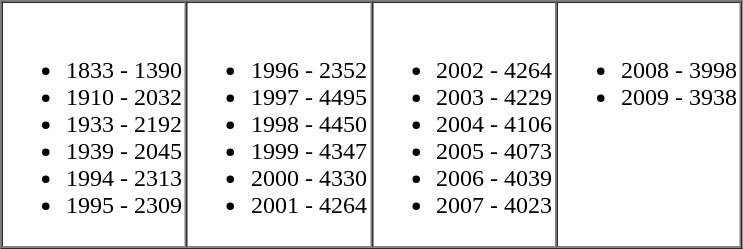<table border="1" cellpadding="2" cellspacing="0">
<tr>
<td valign="top" width="25%"><br><ul><li>1833 - 1390</li><li>1910 - 2032</li><li>1933 - 2192</li><li>1939 - 2045</li><li>1994 - 2313</li><li>1995 - 2309</li></ul></td>
<td valign="top" width="25%"><br><ul><li>1996 - 2352</li><li>1997 - 4495</li><li>1998 - 4450</li><li>1999 - 4347</li><li>2000 - 4330</li><li>2001 - 4264</li></ul></td>
<td valign="top" width="25%"><br><ul><li>2002 - 4264</li><li>2003 - 4229</li><li>2004 - 4106</li><li>2005 - 4073</li><li>2006 - 4039</li><li>2007 - 4023</li></ul></td>
<td valign="top" width="25%"><br><ul><li>2008 - 3998</li><li>2009 - 3938</li></ul></td>
</tr>
</table>
